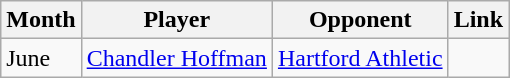<table class=wikitable style="display:inline-table;">
<tr>
<th>Month</th>
<th>Player</th>
<th>Opponent</th>
<th>Link</th>
</tr>
<tr>
<td>June</td>
<td> <a href='#'>Chandler Hoffman</a></td>
<td><a href='#'>Hartford Athletic</a></td>
<td></td>
</tr>
</table>
